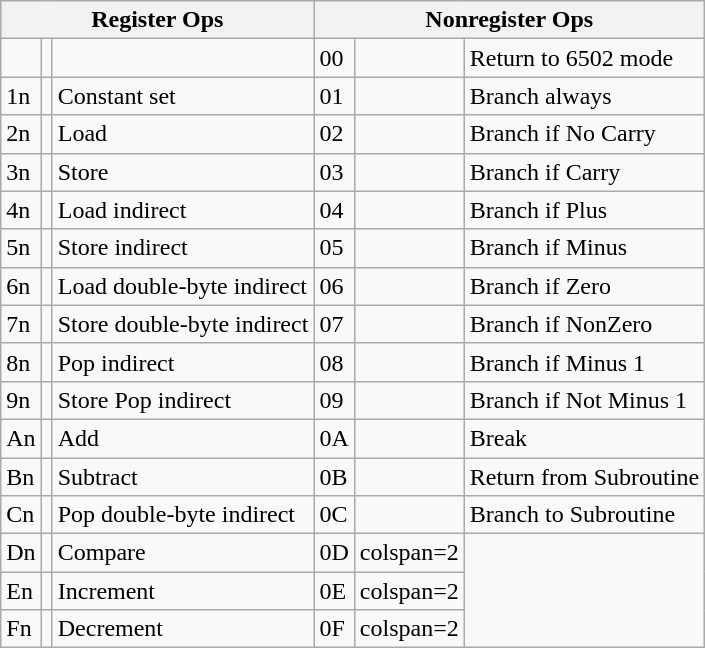<table class="wikitable">
<tr>
<th colspan="3">Register Ops</th>
<th colspan="3">Nonregister Ops</th>
</tr>
<tr>
<td></td>
<td></td>
<td></td>
<td>00</td>
<td></td>
<td>Return to 6502 mode</td>
</tr>
<tr>
<td>1n</td>
<td></td>
<td>Constant set</td>
<td>01</td>
<td></td>
<td>Branch always</td>
</tr>
<tr>
<td>2n</td>
<td></td>
<td>Load</td>
<td>02</td>
<td></td>
<td>Branch if No Carry</td>
</tr>
<tr>
<td>3n</td>
<td></td>
<td>Store</td>
<td>03</td>
<td></td>
<td>Branch if Carry</td>
</tr>
<tr>
<td>4n</td>
<td></td>
<td>Load indirect</td>
<td>04</td>
<td></td>
<td>Branch if Plus</td>
</tr>
<tr>
<td>5n</td>
<td></td>
<td>Store indirect</td>
<td>05</td>
<td></td>
<td>Branch if Minus</td>
</tr>
<tr>
<td>6n</td>
<td></td>
<td>Load double-byte indirect</td>
<td>06</td>
<td></td>
<td>Branch if Zero</td>
</tr>
<tr>
<td>7n</td>
<td></td>
<td>Store double-byte indirect</td>
<td>07</td>
<td></td>
<td>Branch if NonZero</td>
</tr>
<tr>
<td>8n</td>
<td></td>
<td>Pop indirect</td>
<td>08</td>
<td></td>
<td>Branch if Minus 1</td>
</tr>
<tr>
<td>9n</td>
<td></td>
<td>Store Pop indirect</td>
<td>09</td>
<td></td>
<td>Branch if Not Minus 1</td>
</tr>
<tr>
<td>An</td>
<td></td>
<td>Add</td>
<td>0A</td>
<td></td>
<td>Break</td>
</tr>
<tr>
<td>Bn</td>
<td></td>
<td>Subtract</td>
<td>0B</td>
<td></td>
<td>Return from Subroutine</td>
</tr>
<tr>
<td>Cn</td>
<td></td>
<td>Pop double-byte indirect</td>
<td>0C</td>
<td></td>
<td>Branch to Subroutine</td>
</tr>
<tr>
<td>Dn</td>
<td></td>
<td>Compare</td>
<td>0D</td>
<td>colspan=2 </td>
</tr>
<tr>
<td>En</td>
<td></td>
<td>Increment</td>
<td>0E</td>
<td>colspan=2 </td>
</tr>
<tr>
<td>Fn</td>
<td></td>
<td>Decrement</td>
<td>0F</td>
<td>colspan=2 </td>
</tr>
</table>
